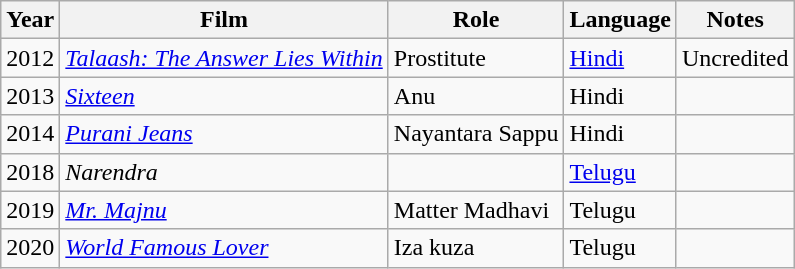<table class="wikitable">
<tr>
<th>Year</th>
<th>Film</th>
<th>Role</th>
<th>Language</th>
<th>Notes</th>
</tr>
<tr>
<td>2012</td>
<td><em><a href='#'>Talaash: The Answer Lies Within</a></em></td>
<td>Prostitute</td>
<td><a href='#'>Hindi</a></td>
<td>Uncredited</td>
</tr>
<tr>
<td>2013</td>
<td><em><a href='#'>Sixteen</a></em></td>
<td>Anu</td>
<td>Hindi</td>
<td></td>
</tr>
<tr>
<td>2014</td>
<td><em><a href='#'>Purani Jeans</a></em></td>
<td>Nayantara Sappu</td>
<td>Hindi</td>
<td></td>
</tr>
<tr>
<td>2018</td>
<td><em>Narendra</em></td>
<td></td>
<td><a href='#'>Telugu</a></td>
<td></td>
</tr>
<tr>
<td>2019</td>
<td><em><a href='#'>Mr. Majnu</a></em></td>
<td>Matter Madhavi</td>
<td>Telugu</td>
<td></td>
</tr>
<tr>
<td>2020</td>
<td><em><a href='#'>World Famous Lover</a></em></td>
<td>Iza kuza</td>
<td>Telugu</td>
<td></td>
</tr>
</table>
